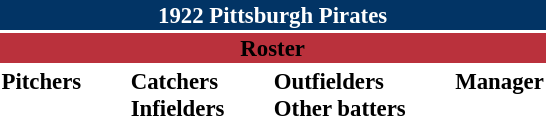<table class="toccolours" style="font-size: 95%;">
<tr>
<th colspan="10" style="background-color: #023465; color: white; text-align: center;">1922 Pittsburgh Pirates</th>
</tr>
<tr>
<td colspan="10" style="background-color: #ba313c; color: black; text-align: center;"><strong>Roster</strong></td>
</tr>
<tr>
<td valign="top"><strong>Pitchers</strong><br>









</td>
<td width="25px"></td>
<td valign="top"><strong>Catchers</strong><br>



<strong>Infielders</strong>







</td>
<td width="25px"></td>
<td valign="top"><strong>Outfielders</strong><br>






<strong>Other batters</strong>



</td>
<td width="25px"></td>
<td valign="top"><strong>Manager</strong><br>
</td>
</tr>
</table>
